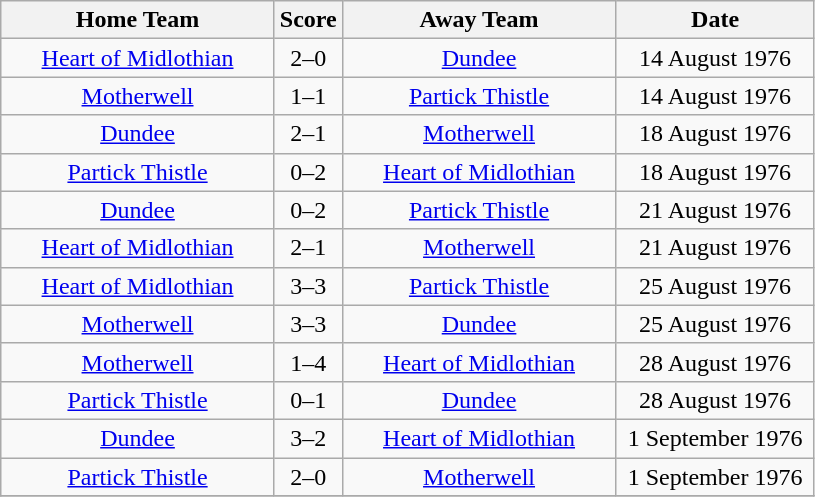<table class="wikitable" style="text-align:center;">
<tr>
<th width=175>Home Team</th>
<th width=20>Score</th>
<th width=175>Away Team</th>
<th width= 125>Date</th>
</tr>
<tr>
<td><a href='#'>Heart of Midlothian</a></td>
<td>2–0</td>
<td><a href='#'>Dundee</a></td>
<td>14 August 1976</td>
</tr>
<tr>
<td><a href='#'>Motherwell</a></td>
<td>1–1</td>
<td><a href='#'>Partick Thistle</a></td>
<td>14 August 1976</td>
</tr>
<tr>
<td><a href='#'>Dundee</a></td>
<td>2–1</td>
<td><a href='#'>Motherwell</a></td>
<td>18 August 1976</td>
</tr>
<tr>
<td><a href='#'>Partick Thistle</a></td>
<td>0–2</td>
<td><a href='#'>Heart of Midlothian</a></td>
<td>18 August 1976</td>
</tr>
<tr>
<td><a href='#'>Dundee</a></td>
<td>0–2</td>
<td><a href='#'>Partick Thistle</a></td>
<td>21 August 1976</td>
</tr>
<tr>
<td><a href='#'>Heart of Midlothian</a></td>
<td>2–1</td>
<td><a href='#'>Motherwell</a></td>
<td>21 August 1976</td>
</tr>
<tr>
<td><a href='#'>Heart of Midlothian</a></td>
<td>3–3</td>
<td><a href='#'>Partick Thistle</a></td>
<td>25 August 1976</td>
</tr>
<tr>
<td><a href='#'>Motherwell</a></td>
<td>3–3</td>
<td><a href='#'>Dundee</a></td>
<td>25 August 1976</td>
</tr>
<tr>
<td><a href='#'>Motherwell</a></td>
<td>1–4</td>
<td><a href='#'>Heart of Midlothian</a></td>
<td>28 August 1976</td>
</tr>
<tr>
<td><a href='#'>Partick Thistle</a></td>
<td>0–1</td>
<td><a href='#'>Dundee</a></td>
<td>28 August 1976</td>
</tr>
<tr>
<td><a href='#'>Dundee</a></td>
<td>3–2</td>
<td><a href='#'>Heart of Midlothian</a></td>
<td>1 September 1976</td>
</tr>
<tr>
<td><a href='#'>Partick Thistle</a></td>
<td>2–0</td>
<td><a href='#'>Motherwell</a></td>
<td>1 September 1976</td>
</tr>
<tr>
</tr>
</table>
